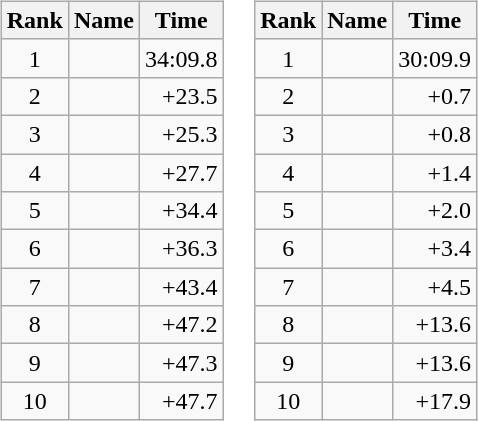<table border="0">
<tr>
<td valign="top"><br><table class="wikitable">
<tr>
<th>Rank</th>
<th>Name</th>
<th>Time</th>
</tr>
<tr>
<td style="text-align:center;">1</td>
<td></td>
<td align="right">34:09.8</td>
</tr>
<tr>
<td style="text-align:center;">2</td>
<td></td>
<td align="right">+23.5</td>
</tr>
<tr>
<td style="text-align:center;">3</td>
<td></td>
<td align="right">+25.3</td>
</tr>
<tr>
<td style="text-align:center;">4</td>
<td></td>
<td align="right">+27.7</td>
</tr>
<tr>
<td style="text-align:center;">5</td>
<td></td>
<td align="right">+34.4</td>
</tr>
<tr>
<td style="text-align:center;">6</td>
<td></td>
<td align="right">+36.3</td>
</tr>
<tr>
<td style="text-align:center;">7</td>
<td></td>
<td align="right">+43.4</td>
</tr>
<tr>
<td style="text-align:center;">8</td>
<td></td>
<td align="right">+47.2</td>
</tr>
<tr>
<td style="text-align:center;">9</td>
<td></td>
<td align="right">+47.3</td>
</tr>
<tr>
<td style="text-align:center;">10</td>
<td></td>
<td align="right">+47.7</td>
</tr>
</table>
</td>
<td valign="top"><br><table class="wikitable">
<tr>
<th>Rank</th>
<th>Name</th>
<th>Time</th>
</tr>
<tr>
<td style="text-align:center;">1</td>
<td></td>
<td align="right">30:09.9</td>
</tr>
<tr>
<td style="text-align:center;">2</td>
<td></td>
<td align="right">+0.7</td>
</tr>
<tr>
<td style="text-align:center;">3</td>
<td></td>
<td align="right">+0.8</td>
</tr>
<tr>
<td style="text-align:center;">4</td>
<td></td>
<td align="right">+1.4</td>
</tr>
<tr>
<td style="text-align:center;">5</td>
<td></td>
<td align="right">+2.0</td>
</tr>
<tr>
<td style="text-align:center;">6</td>
<td></td>
<td align="right">+3.4</td>
</tr>
<tr>
<td style="text-align:center;">7</td>
<td></td>
<td align="right">+4.5</td>
</tr>
<tr>
<td style="text-align:center;">8</td>
<td></td>
<td align="right">+13.6</td>
</tr>
<tr>
<td style="text-align:center;">9</td>
<td></td>
<td align="right">+13.6</td>
</tr>
<tr>
<td style="text-align:center;">10</td>
<td></td>
<td align="right">+17.9</td>
</tr>
</table>
</td>
</tr>
</table>
